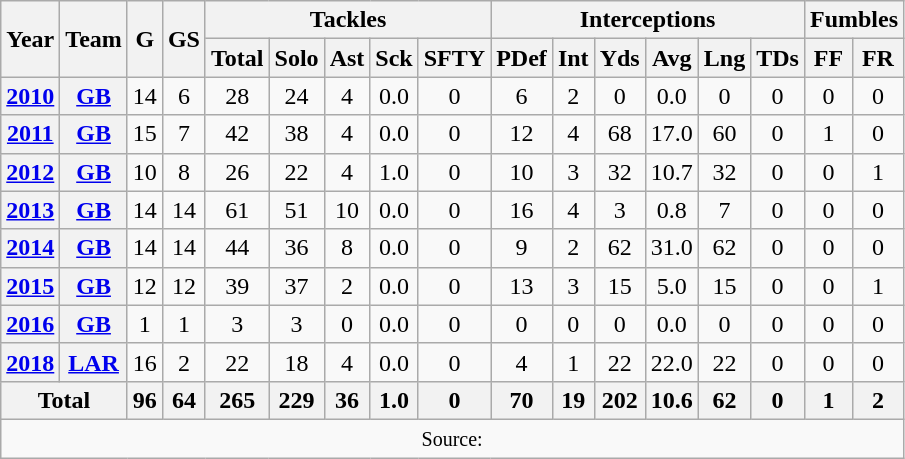<table class="wikitable" style="text-align: center;">
<tr>
<th rowspan=2>Year</th>
<th rowspan=2>Team</th>
<th rowspan=2>G</th>
<th rowspan=2>GS</th>
<th colspan=5>Tackles</th>
<th colspan=6>Interceptions</th>
<th colspan=2>Fumbles</th>
</tr>
<tr>
<th>Total</th>
<th>Solo</th>
<th>Ast</th>
<th>Sck</th>
<th>SFTY</th>
<th>PDef</th>
<th>Int</th>
<th>Yds</th>
<th>Avg</th>
<th>Lng</th>
<th>TDs</th>
<th>FF</th>
<th>FR</th>
</tr>
<tr>
<th><a href='#'>2010</a></th>
<th><a href='#'>GB</a></th>
<td>14</td>
<td>6</td>
<td>28</td>
<td>24</td>
<td>4</td>
<td>0.0</td>
<td>0</td>
<td>6</td>
<td>2</td>
<td>0</td>
<td>0.0</td>
<td>0</td>
<td>0</td>
<td>0</td>
<td>0</td>
</tr>
<tr>
<th><a href='#'>2011</a></th>
<th><a href='#'>GB</a></th>
<td>15</td>
<td>7</td>
<td>42</td>
<td>38</td>
<td>4</td>
<td>0.0</td>
<td>0</td>
<td>12</td>
<td>4</td>
<td>68</td>
<td>17.0</td>
<td>60</td>
<td>0</td>
<td>1</td>
<td>0</td>
</tr>
<tr>
<th><a href='#'>2012</a></th>
<th><a href='#'>GB</a></th>
<td>10</td>
<td>8</td>
<td>26</td>
<td>22</td>
<td>4</td>
<td>1.0</td>
<td>0</td>
<td>10</td>
<td>3</td>
<td>32</td>
<td>10.7</td>
<td>32</td>
<td>0</td>
<td>0</td>
<td>1</td>
</tr>
<tr>
<th><a href='#'>2013</a></th>
<th><a href='#'>GB</a></th>
<td>14</td>
<td>14</td>
<td>61</td>
<td>51</td>
<td>10</td>
<td>0.0</td>
<td>0</td>
<td>16</td>
<td>4</td>
<td>3</td>
<td>0.8</td>
<td>7</td>
<td>0</td>
<td>0</td>
<td>0</td>
</tr>
<tr>
<th><a href='#'>2014</a></th>
<th><a href='#'>GB</a></th>
<td>14</td>
<td>14</td>
<td>44</td>
<td>36</td>
<td>8</td>
<td>0.0</td>
<td>0</td>
<td>9</td>
<td>2</td>
<td>62</td>
<td>31.0</td>
<td>62</td>
<td>0</td>
<td>0</td>
<td>0</td>
</tr>
<tr>
<th><a href='#'>2015</a></th>
<th><a href='#'>GB</a></th>
<td>12</td>
<td>12</td>
<td>39</td>
<td>37</td>
<td>2</td>
<td>0.0</td>
<td>0</td>
<td>13</td>
<td>3</td>
<td>15</td>
<td>5.0</td>
<td>15</td>
<td>0</td>
<td>0</td>
<td>1</td>
</tr>
<tr>
<th><a href='#'>2016</a></th>
<th><a href='#'>GB</a></th>
<td>1</td>
<td>1</td>
<td>3</td>
<td>3</td>
<td>0</td>
<td>0.0</td>
<td>0</td>
<td>0</td>
<td>0</td>
<td>0</td>
<td>0.0</td>
<td>0</td>
<td>0</td>
<td>0</td>
<td>0</td>
</tr>
<tr>
<th><a href='#'>2018</a></th>
<th><a href='#'>LAR</a></th>
<td>16</td>
<td>2</td>
<td>22</td>
<td>18</td>
<td>4</td>
<td>0.0</td>
<td>0</td>
<td>4</td>
<td>1</td>
<td>22</td>
<td>22.0</td>
<td>22</td>
<td>0</td>
<td>0</td>
<td>0</td>
</tr>
<tr>
<th colspan=2>Total</th>
<th>96</th>
<th>64</th>
<th>265</th>
<th>229</th>
<th>36</th>
<th>1.0</th>
<th>0</th>
<th>70</th>
<th>19</th>
<th>202</th>
<th>10.6</th>
<th>62</th>
<th>0</th>
<th>1</th>
<th>2</th>
</tr>
<tr>
<td colspan="17"><small>Source: </small></td>
</tr>
</table>
